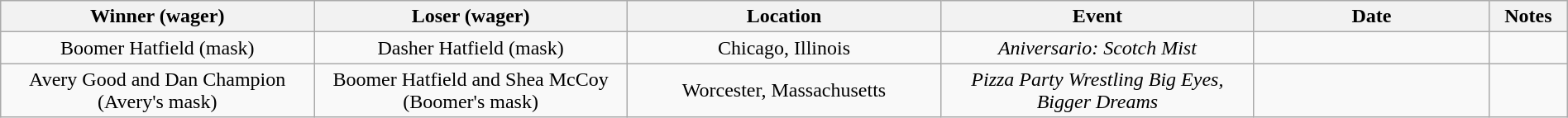<table class="wikitable sortable" width=100%  style="text-align: center">
<tr>
<th width=20% scope="col">Winner (wager)</th>
<th width=20% scope="col">Loser (wager)</th>
<th width=20% scope="col">Location</th>
<th width=20% scope="col">Event</th>
<th width=15% scope="col">Date</th>
<th class="unsortable" width=5% scope="col">Notes</th>
</tr>
<tr>
<td>Boomer Hatfield (mask)</td>
<td>Dasher Hatfield (mask)</td>
<td>Chicago, Illinois</td>
<td><em>Aniversario: Scotch Mist</em></td>
<td></td>
<td></td>
</tr>
<tr>
<td>Avery Good and Dan Champion (Avery's mask)</td>
<td>Boomer Hatfield and Shea McCoy (Boomer's mask)</td>
<td>Worcester, Massachusetts</td>
<td><em>Pizza Party Wrestling Big Eyes, Bigger Dreams</em></td>
<td></td>
<td></td>
</tr>
</table>
